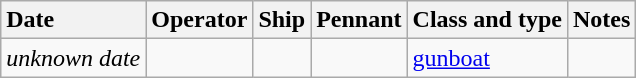<table class="wikitable nowraplinks">
<tr>
<th style="text-align: left">Date</th>
<th style="text-align: left">Operator</th>
<th style="text-align: left">Ship</th>
<th style="text-align: left">Pennant</th>
<th style="text-align: left">Class and type</th>
<th style="text-align: left">Notes</th>
</tr>
<tr ---->
<td><em>unknown date</em></td>
<td></td>
<td><strong></strong></td>
<td></td>
<td><a href='#'>gunboat</a></td>
<td></td>
</tr>
</table>
